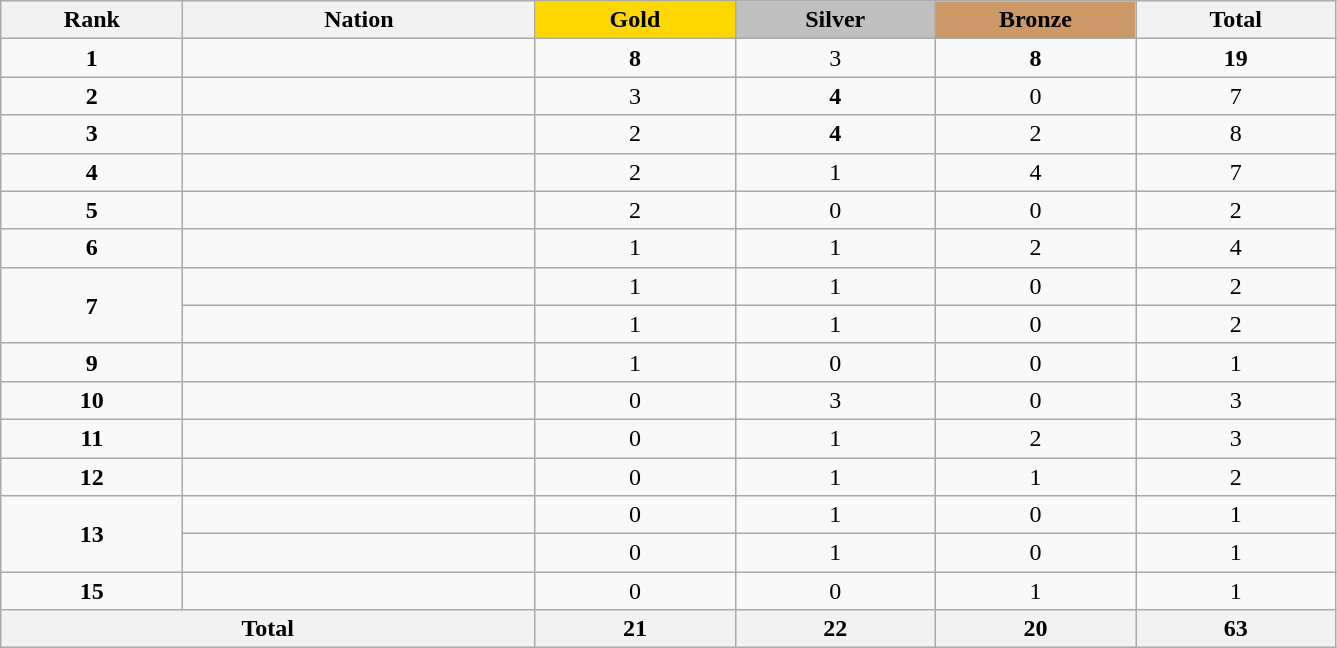<table class="wikitable collapsible autocollapse plainrowheaders" width=70.5% style="text-align:center;">
<tr style="background-color:#EDEDED;">
<th width=100px class="hintergrundfarbe5">Rank</th>
<th width=200px class="hintergrundfarbe6">Nation</th>
<th style="background:    gold; width:15%">Gold</th>
<th style="background:  silver; width:15%">Silver</th>
<th style="background: #CC9966; width:15%">Bronze</th>
<th class="hintergrundfarbe6" style="width:15%">Total</th>
</tr>
<tr>
<td><strong>1</strong></td>
<td align=left></td>
<td><strong>8</strong></td>
<td>3</td>
<td><strong>8</strong></td>
<td><strong>19</strong></td>
</tr>
<tr>
<td><strong>2</strong></td>
<td align=left><em></em></td>
<td>3</td>
<td><strong>4</strong></td>
<td>0</td>
<td>7</td>
</tr>
<tr>
<td><strong>3</strong></td>
<td align=left></td>
<td>2</td>
<td><strong>4</strong></td>
<td>2</td>
<td>8</td>
</tr>
<tr>
<td><strong>4</strong></td>
<td align=left></td>
<td>2</td>
<td>1</td>
<td>4</td>
<td>7</td>
</tr>
<tr>
<td><strong>5</strong></td>
<td align=left></td>
<td>2</td>
<td>0</td>
<td>0</td>
<td>2</td>
</tr>
<tr>
<td><strong>6</strong></td>
<td align=left></td>
<td>1</td>
<td>1</td>
<td>2</td>
<td>4</td>
</tr>
<tr>
<td rowspan=2><strong>7</strong></td>
<td align=left></td>
<td>1</td>
<td>1</td>
<td>0</td>
<td>2</td>
</tr>
<tr>
<td align=left></td>
<td>1</td>
<td>1</td>
<td>0</td>
<td>2</td>
</tr>
<tr>
<td><strong>9</strong></td>
<td align=left></td>
<td>1</td>
<td>0</td>
<td>0</td>
<td>1</td>
</tr>
<tr>
<td><strong>10</strong></td>
<td align=left></td>
<td>0</td>
<td>3</td>
<td>0</td>
<td>3</td>
</tr>
<tr>
<td><strong>11</strong></td>
<td align=left></td>
<td>0</td>
<td>1</td>
<td>2</td>
<td>3</td>
</tr>
<tr>
<td><strong>12</strong></td>
<td align=left></td>
<td>0</td>
<td>1</td>
<td>1</td>
<td>2</td>
</tr>
<tr>
<td rowspan=2><strong>13</strong></td>
<td align=left></td>
<td>0</td>
<td>1</td>
<td>0</td>
<td>1</td>
</tr>
<tr>
<td align=left></td>
<td>0</td>
<td>1</td>
<td>0</td>
<td>1</td>
</tr>
<tr>
<td><strong>15</strong></td>
<td align=left><em></em></td>
<td>0</td>
<td>0</td>
<td>1</td>
<td>1</td>
</tr>
<tr>
<th colspan=2>Total</th>
<th>21</th>
<th>22</th>
<th>20</th>
<th>63</th>
</tr>
</table>
